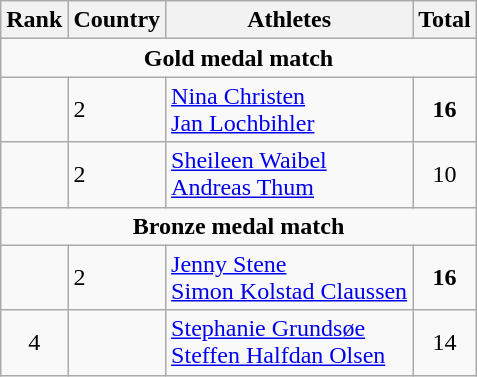<table class="wikitable" style="text-align:center">
<tr>
<th>Rank</th>
<th>Country</th>
<th>Athletes</th>
<th>Total</th>
</tr>
<tr>
<td colspan=4><strong>Gold medal match</strong></td>
</tr>
<tr>
<td></td>
<td align=left> 2</td>
<td align=left><a href='#'>Nina Christen</a><br><a href='#'>Jan Lochbihler</a></td>
<td><strong>16</strong></td>
</tr>
<tr>
<td></td>
<td align=left> 2</td>
<td align=left><a href='#'>Sheileen Waibel</a> <br><a href='#'>Andreas Thum</a></td>
<td>10</td>
</tr>
<tr>
<td colspan=4><strong>Bronze medal match</strong></td>
</tr>
<tr>
<td></td>
<td align=left> 2</td>
<td align=left><a href='#'>Jenny Stene</a><br><a href='#'>Simon Kolstad Claussen</a></td>
<td><strong>16</strong></td>
</tr>
<tr>
<td>4</td>
<td align=left></td>
<td align=left><a href='#'>Stephanie Grundsøe</a><br><a href='#'>Steffen Halfdan Olsen</a></td>
<td>14</td>
</tr>
</table>
